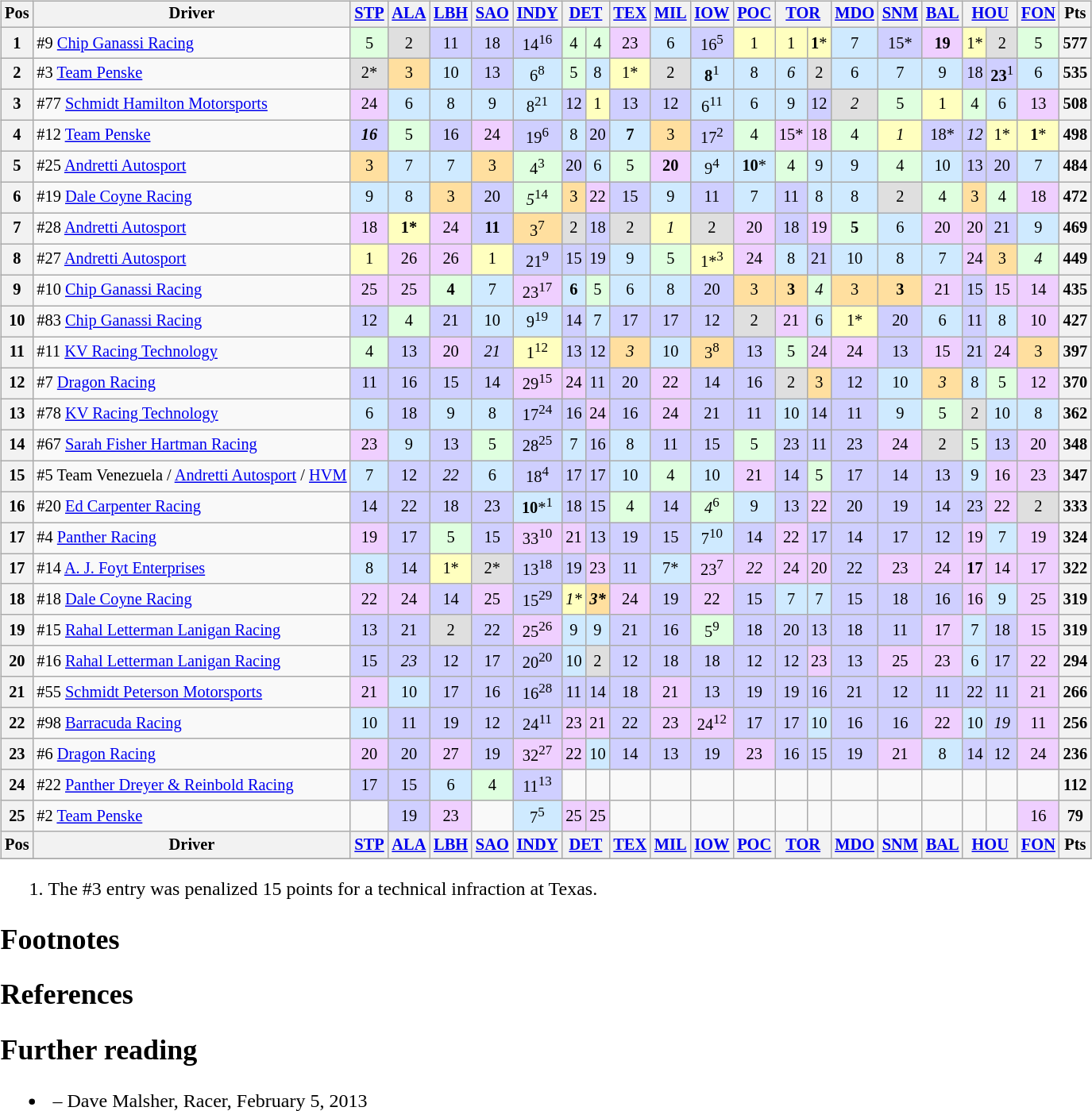<table>
<tr>
<td valign="top"><br><table class="wikitable" style="font-size: 85%; text-align:center">
<tr valign="top">
<th valign="middle">Pos</th>
<th valign="middle">Driver</th>
<th><a href='#'>STP</a></th>
<th><a href='#'>ALA</a></th>
<th><a href='#'>LBH</a></th>
<th><a href='#'>SAO</a></th>
<th><a href='#'>INDY</a></th>
<th colspan="2"><a href='#'>DET</a></th>
<th><a href='#'>TEX</a></th>
<th><a href='#'>MIL</a></th>
<th><a href='#'>IOW</a></th>
<th><a href='#'>POC</a></th>
<th colspan="2"><a href='#'>TOR</a></th>
<th><a href='#'>MDO</a></th>
<th><a href='#'>SNM</a></th>
<th><a href='#'>BAL</a></th>
<th colspan="2"><a href='#'>HOU</a></th>
<th><a href='#'>FON</a></th>
<th valign="middle">Pts</th>
</tr>
<tr>
<th>1</th>
<td align="left">#9 <a href='#'>Chip Ganassi Racing</a></td>
<td style="background:#DFFFDF;">5</td>
<td style="background:#DFDFDF;">2</td>
<td style="background:#CFCFFF;">11</td>
<td style="background:#CFCFFF;">18</td>
<td style="background:#CFCFFF;">14<sup>16</sup></td>
<td style="background:#DFFFDF;">4</td>
<td style="background:#DFFFDF;">4</td>
<td style="background:#EFCFFF;">23</td>
<td style="background:#CFEAFF;">6</td>
<td style="background:#CFCFFF;">16<sup>5</sup></td>
<td style="background:#FFFFBF;">1</td>
<td style="background:#FFFFBF;">1</td>
<td style="background:#FFFFBF;"><strong>1</strong>*</td>
<td style="background:#CFEAFF;">7</td>
<td style="background:#CFCFFF;">15*</td>
<td style="background:#EFCFFF;"><strong>19</strong></td>
<td style="background:#FFFFBF;">1*</td>
<td style="background:#DFDFDF;">2</td>
<td style="background:#DFFFDF;">5</td>
<th>577</th>
</tr>
<tr>
<th>2</th>
<td align="left">#3 <a href='#'>Team Penske</a></td>
<td style="background:#DFDFDF;">2*</td>
<td style="background:#FFDF9F;">3</td>
<td style="background:#CFEAFF;">10</td>
<td style="background:#CFCFFF;">13</td>
<td style="background:#CFEAFF;">6<sup>8</sup></td>
<td style="background:#DFFFDF;">5</td>
<td style="background:#CFEAFF;">8</td>
<td style="background:#FFFFBF;">1*</td>
<td style="background:#DFDFDF;">2</td>
<td style="background:#CFEAFF;"><strong>8</strong><sup>1</sup></td>
<td style="background:#CFEAFF;">8</td>
<td style="background:#CFEAFF;"><em>6</em></td>
<td style="background:#DFDFDF;">2</td>
<td style="background:#CFEAFF;">6</td>
<td style="background:#CFEAFF;">7</td>
<td style="background:#CFEAFF;">9</td>
<td style="background:#CFCFFF;">18</td>
<td style="background:#CFCFFF;"><strong>23</strong><sup>1</sup></td>
<td style="background:#CFEAFF;">6</td>
<th>535</th>
</tr>
<tr>
<th>3</th>
<td align="left">#77 <a href='#'>Schmidt Hamilton Motorsports</a></td>
<td style="background:#EFCFFF;">24</td>
<td style="background:#CFEAFF;">6</td>
<td style="background:#CFEAFF;">8</td>
<td style="background:#CFEAFF;">9</td>
<td style="background:#CFEAFF;">8<sup>21</sup></td>
<td style="background:#CFCFFF;">12</td>
<td style="background:#FFFFBF;">1</td>
<td style="background:#CFCFFF;">13</td>
<td style="background:#CFCFFF;">12</td>
<td style="background:#CFEAFF;">6<sup>11</sup></td>
<td style="background:#CFEAFF;">6</td>
<td style="background:#CFEAFF;">9</td>
<td style="background:#CFCFFF;">12</td>
<td style="background:#DFDFDF;"><em>2</em></td>
<td style="background:#DFFFDF;">5</td>
<td style="background:#FFFFBF;">1</td>
<td style="background:#DFFFDF;">4</td>
<td style="background:#CFEAFF;">6</td>
<td style="background:#EFCFFF;">13</td>
<th>508</th>
</tr>
<tr>
<th>4</th>
<td align="left">#12 <a href='#'>Team Penske</a></td>
<td style="background:#CFCFFF;"><strong><em>16</em></strong></td>
<td style="background:#DFFFDF;">5</td>
<td style="background:#CFCFFF;">16</td>
<td style="background:#EFCFFF;">24</td>
<td style="background:#CFCFFF;">19<sup>6</sup></td>
<td style="background:#CFEAFF;">8</td>
<td style="background:#CFCFFF;">20</td>
<td style="background:#CFEAFF;"><strong>7</strong></td>
<td style="background:#FFDF9F;">3</td>
<td style="background:#CFCFFF;">17<sup>2</sup></td>
<td style="background:#DFFFDF;">4</td>
<td style="background:#EFCFFF;">15*</td>
<td style="background:#EFCFFF;">18</td>
<td style="background:#DFFFDF;">4</td>
<td style="background:#FFFFBF;"><em>1</em></td>
<td style="background:#CFCFFF;">18*</td>
<td style="background:#CFCFFF;"><em>12</em></td>
<td style="background:#FFFFBF;">1*</td>
<td style="background:#FFFFBF;"><strong>1</strong>*</td>
<th>498</th>
</tr>
<tr>
<th>5</th>
<td align="left">#25 <a href='#'>Andretti Autosport</a></td>
<td style="background:#FFDF9F;">3</td>
<td style="background:#CFEAFF;">7</td>
<td style="background:#CFEAFF;">7</td>
<td style="background:#FFDF9F;">3</td>
<td style="background:#DFFFDF;">4<sup>3</sup></td>
<td style="background:#CFCFFF;">20</td>
<td style="background:#CFEAFF;">6</td>
<td style="background:#DFFFDF;">5</td>
<td style="background:#EFCFFF;"><strong>20</strong></td>
<td style="background:#CFEAFF;">9<sup>4</sup></td>
<td style="background:#CFEAFF;"><strong>10</strong>*</td>
<td style="background:#DFFFDF;">4</td>
<td style="background:#CFEAFF;">9</td>
<td style="background:#CFEAFF;">9</td>
<td style="background:#DFFFDF;">4</td>
<td style="background:#CFEAFF;">10</td>
<td style="background:#CFCFFF;">13</td>
<td style="background:#CFCFFF;">20</td>
<td style="background:#CFEAFF;">7</td>
<th>484</th>
</tr>
<tr>
<th>6</th>
<td align="left">#19 <a href='#'>Dale Coyne Racing</a></td>
<td style="background:#CFEAFF;">9</td>
<td style="background:#CFEAFF;">8</td>
<td style="background:#FFDF9F;">3</td>
<td style="background:#CFCFFF;">20</td>
<td style="background:#DFFFDF;"><em>5</em><sup>14</sup></td>
<td style="background:#FFDF9F;">3</td>
<td style="background:#EFCFFF;">22</td>
<td style="background:#CFCFFF;">15</td>
<td style="background:#CFEAFF;">9</td>
<td style="background:#CFCFFF;">11</td>
<td style="background:#CFEAFF;">7</td>
<td style="background:#CFCFFF;">11</td>
<td style="background:#CFEAFF;">8</td>
<td style="background:#CFEAFF;">8</td>
<td style="background:#DFDFDF;">2</td>
<td style="background:#DFFFDF;">4</td>
<td style="background:#FFDF9F;">3</td>
<td style="background:#DFFFDF;">4</td>
<td style="background:#EFCFFF;">18</td>
<th>472</th>
</tr>
<tr>
<th>7</th>
<td align="left">#28 <a href='#'>Andretti Autosport</a></td>
<td style="background:#EFCFFF;">18</td>
<td style="background:#FFFFBF;"><strong>1*</strong></td>
<td style="background:#EFCFFF;">24</td>
<td style="background:#CFCFFF;"><strong>11</strong></td>
<td style="background:#FFDF9F;">3<sup>7</sup></td>
<td style="background:#DFDFDF;">2</td>
<td style="background:#CFCFFF;">18</td>
<td style="background:#DFDFDF;">2</td>
<td style="background:#FFFFBF;"><em>1</em></td>
<td style="background:#DFDFDF;">2</td>
<td style="background:#EFCFFF;">20</td>
<td style="background:#CFCFFF;">18</td>
<td style="background:#EFCFFF;">19</td>
<td style="background:#DFFFDF;"><strong>5</strong></td>
<td style="background:#CFEAFF;">6</td>
<td style="background:#EFCFFF;">20</td>
<td style="background:#EFCFFF;">20</td>
<td style="background:#CFCFFF;">21</td>
<td style="background:#CFEAFF;">9</td>
<th>469</th>
</tr>
<tr>
<th>8</th>
<td align="left">#27 <a href='#'>Andretti Autosport</a></td>
<td style="background:#FFFFBF;">1</td>
<td style="background:#EFCFFF;">26</td>
<td style="background:#EFCFFF;">26</td>
<td style="background:#FFFFBF;">1</td>
<td style="background:#CFCFFF;">21<sup>9</sup></td>
<td style="background:#CFCFFF;">15</td>
<td style="background:#CFCFFF;">19</td>
<td style="background:#CFEAFF;">9</td>
<td style="background:#DFFFDF;">5</td>
<td style="background:#FFFFBF;">1*<sup>3</sup></td>
<td style="background:#EFCFFF;">24</td>
<td style="background:#CFEAFF;">8</td>
<td style="background:#CFCFFF;">21</td>
<td style="background:#CFEAFF;">10</td>
<td style="background:#CFEAFF;">8</td>
<td style="background:#CFEAFF;">7</td>
<td style="background:#EFCFFF;">24</td>
<td style="background:#FFDF9F;">3</td>
<td style="background:#DFFFDF;"><em>4</em></td>
<th>449</th>
</tr>
<tr>
<th>9</th>
<td align="left">#10 <a href='#'>Chip Ganassi Racing</a></td>
<td style="background:#EFCFFF;">25</td>
<td style="background:#EFCFFF;">25</td>
<td style="background:#DFFFDF;"><strong>4</strong></td>
<td style="background:#CFEAFF;">7</td>
<td style="background:#EFCFFF;">23<sup>17</sup></td>
<td style="background:#CFEAFF;"><strong>6</strong></td>
<td style="background:#DFFFDF;">5</td>
<td style="background:#CFEAFF;">6</td>
<td style="background:#CFEAFF;">8</td>
<td style="background:#CFCFFF;">20</td>
<td style="background:#FFDF9F;">3</td>
<td style="background:#FFDF9F;"><strong>3</strong></td>
<td style="background:#DFFFDF;"><em>4</em></td>
<td style="background:#FFDF9F;">3</td>
<td style="background:#FFDF9F;"><strong>3</strong></td>
<td style="background:#EFCFFF;">21</td>
<td style="background:#CFCFFF;">15</td>
<td style="background:#EFCFFF;">15</td>
<td style="background:#EFCFFF;">14</td>
<th>435</th>
</tr>
<tr>
<th>10</th>
<td align="left">#83 <a href='#'>Chip Ganassi Racing</a></td>
<td style="background:#CFCFFF;">12</td>
<td style="background:#DFFFDF;">4</td>
<td style="background:#CFCFFF;">21</td>
<td style="background:#CFEAFF;">10</td>
<td style="background:#CFEAFF;">9<sup>19</sup></td>
<td style="background:#CFCFFF;">14</td>
<td style="background:#CFEAFF;">7</td>
<td style="background:#CFCFFF;">17</td>
<td style="background:#CFCFFF;">17</td>
<td style="background:#CFCFFF;">12</td>
<td style="background:#DFDFDF;">2</td>
<td style="background:#EFCFFF;">21</td>
<td style="background:#CFEAFF;">6</td>
<td style="background:#FFFFBF;">1*</td>
<td style="background:#CFCFFF;">20</td>
<td style="background:#CFEAFF;">6</td>
<td style="background:#CFCFFF;">11</td>
<td style="background:#CFEAFF;">8</td>
<td style="background:#EFCFFF;">10</td>
<th>427</th>
</tr>
<tr>
<th>11</th>
<td align="left">#11 <a href='#'>KV Racing Technology</a></td>
<td style="background:#DFFFDF;">4</td>
<td style="background:#CFCFFF;">13</td>
<td style="background:#EFCFFF;">20</td>
<td style="background:#CFCFFF;"><em>21</em></td>
<td style="background:#FFFFBF;">1<sup>12</sup></td>
<td style="background:#CFCFFF;">13</td>
<td style="background:#CFCFFF;">12</td>
<td style="background:#FFDF9F;"><em>3</em></td>
<td style="background:#CFEAFF;">10</td>
<td style="background:#FFDF9F;">3<sup>8</sup></td>
<td style="background:#CFCFFF;">13</td>
<td style="background:#DFFFDF;">5</td>
<td style="background:#EFCFFF;">24</td>
<td style="background:#EFCFFF;">24</td>
<td style="background:#CFCFFF;">13</td>
<td style="background:#EFCFFF;">15</td>
<td style="background:#CFCFFF;">21</td>
<td style="background:#EFCFFF;">24</td>
<td style="background:#FFDF9F;">3</td>
<th>397</th>
</tr>
<tr>
<th>12</th>
<td align="left">#7 <a href='#'>Dragon Racing</a></td>
<td style="background:#CFCFFF;">11</td>
<td style="background:#CFCFFF;">16</td>
<td style="background:#CFCFFF;">15</td>
<td style="background:#CFCFFF;">14</td>
<td style="background:#EFCFFF;">29<sup>15</sup></td>
<td style="background:#EFCFFF;">24</td>
<td style="background:#CFCFFF;">11</td>
<td style="background:#CFCFFF;">20</td>
<td style="background:#EFCFFF;">22</td>
<td style="background:#CFCFFF;">14</td>
<td style="background:#CFCFFF;">16</td>
<td style="background:#DFDFDF;">2</td>
<td style="background:#FFDF9F;">3</td>
<td style="background:#CFCFFF;">12</td>
<td style="background:#CFEAFF;">10</td>
<td style="background:#FFDF9F;"><em>3</em></td>
<td style="background:#CFEAFF;">8</td>
<td style="background:#DFFFDF;">5</td>
<td style="background:#EFCFFF;">12</td>
<th>370</th>
</tr>
<tr>
<th>13</th>
<td align="left">#78 <a href='#'>KV Racing Technology</a></td>
<td style="background:#CFEAFF;">6</td>
<td style="background:#CFCFFF;">18</td>
<td style="background:#CFEAFF;">9</td>
<td style="background:#CFEAFF;">8</td>
<td style="background:#CFCFFF;">17<sup>24</sup></td>
<td style="background:#CFCFFF;">16</td>
<td style="background:#EFCFFF;">24</td>
<td style="background:#CFCFFF;">16</td>
<td style="background:#EFCFFF;">24</td>
<td style="background:#CFCFFF;">21</td>
<td style="background:#CFCFFF;">11</td>
<td style="background:#CFEAFF;">10</td>
<td style="background:#CFCFFF;">14</td>
<td style="background:#CFCFFF;">11</td>
<td style="background:#CFEAFF;">9</td>
<td style="background:#DFFFDF;">5</td>
<td style="background:#DFDFDF;">2</td>
<td style="background:#CFEAFF;">10</td>
<td style="background:#CFEAFF;">8</td>
<th>362</th>
</tr>
<tr>
<th>14</th>
<td align="left">#67 <a href='#'>Sarah Fisher Hartman Racing</a></td>
<td style="background:#EFCFFF;">23</td>
<td style="background:#CFEAFF;">9</td>
<td style="background:#CFCFFF;">13</td>
<td style="background:#DFFFDF;">5</td>
<td style="background:#CFCFFF;">28<sup>25</sup></td>
<td style="background:#CFEAFF;">7</td>
<td style="background:#CFCFFF;">16</td>
<td style="background:#CFEAFF;">8</td>
<td style="background:#CFCFFF;">11</td>
<td style="background:#CFCFFF;">15</td>
<td style="background:#DFFFDF;">5</td>
<td style="background:#CFCFFF;">23</td>
<td style="background:#CFCFFF;">11</td>
<td style="background:#CFCFFF;">23</td>
<td style="background:#EFCFFF;">24</td>
<td style="background:#DFDFDF;">2</td>
<td style="background:#DFFFDF;">5</td>
<td style="background:#CFCFFF;">13</td>
<td style="background:#EFCFFF;">20</td>
<th>348</th>
</tr>
<tr>
<th>15</th>
<td align="left">#5 Team Venezuela / <a href='#'>Andretti Autosport</a> / <a href='#'>HVM</a></td>
<td style="background:#CFEAFF;">7</td>
<td style="background:#CFCFFF;">12</td>
<td style="background:#CFCFFF;"><em>22</em></td>
<td style="background:#CFEAFF;">6</td>
<td style="background:#CFCFFF;">18<sup>4</sup></td>
<td style="background:#CFCFFF;">17</td>
<td style="background:#CFCFFF;">17</td>
<td style="background:#CFEAFF;">10</td>
<td style="background:#DFFFDF;">4</td>
<td style="background:#CFEAFF;">10</td>
<td style="background:#EFCFFF;">21</td>
<td style="background:#CFCFFF;">14</td>
<td style="background:#DFFFDF;">5</td>
<td style="background:#CFCFFF;">17</td>
<td style="background:#CFCFFF;">14</td>
<td style="background:#CFCFFF;">13</td>
<td style="background:#CFEAFF;">9</td>
<td style="background:#EFCFFF;">16</td>
<td style="background:#EFCFFF;">23</td>
<th>347</th>
</tr>
<tr>
<th>16</th>
<td align="left">#20 <a href='#'>Ed Carpenter Racing</a></td>
<td style="background:#CFCFFF;">14</td>
<td style="background:#CFCFFF;">22</td>
<td style="background:#CFCFFF;">18</td>
<td style="background:#CFCFFF;">23</td>
<td style="background:#CFEAFF;"><strong>10</strong>*<sup>1</sup></td>
<td style="background:#CFCFFF;">18</td>
<td style="background:#CFCFFF;">15</td>
<td style="background:#DFFFDF;">4</td>
<td style="background:#CFCFFF;">14</td>
<td style="background:#DFFFDF;"><em>4</em><sup>6</sup></td>
<td style="background:#CFEAFF;">9</td>
<td style="background:#CFCFFF;">13</td>
<td style="background:#EFCFFF;">22</td>
<td style="background:#CFCFFF;">20</td>
<td style="background:#CFCFFF;">19</td>
<td style="background:#CFCFFF;">14</td>
<td style="background:#CFCFFF;">23</td>
<td style="background:#EFCFFF;">22</td>
<td style="background:#DFDFDF;">2</td>
<th>333</th>
</tr>
<tr>
<th>17</th>
<td align="left">#4 <a href='#'>Panther Racing</a></td>
<td style="background:#EFCFFF;">19</td>
<td style="background:#CFCFFF;">17</td>
<td style="background:#DFFFDF;">5</td>
<td style="background:#CFCFFF;">15</td>
<td style="background:#EFCFFF;">33<sup>10</sup></td>
<td style="background:#EFCFFF;">21</td>
<td style="background:#CFCFFF;">13</td>
<td style="background:#CFCFFF;">19</td>
<td style="background:#CFCFFF;">15</td>
<td style="background:#CFEAFF;">7<sup>10</sup></td>
<td style="background:#CFCFFF;">14</td>
<td style="background:#EFCFFF;">22</td>
<td style="background:#CFCFFF;">17</td>
<td style="background:#CFCFFF;">14</td>
<td style="background:#CFCFFF;">17</td>
<td style="background:#CFCFFF;">12</td>
<td style="background:#EFCFFF;">19</td>
<td style="background:#CFEAFF;">7</td>
<td style="background:#EFCFFF;">19</td>
<th>324</th>
</tr>
<tr>
<th>17</th>
<td align="left">#14 <a href='#'>A. J. Foyt Enterprises</a></td>
<td style="background:#CFEAFF;">8</td>
<td style="background:#CFCFFF;">14</td>
<td style="background:#FFFFBF;">1*</td>
<td style="background:#DFDFDF;">2*</td>
<td style="background:#CFCFFF;">13<sup>18</sup></td>
<td style="background:#CFCFFF;">19</td>
<td style="background:#EFCFFF;">23</td>
<td style="background:#CFCFFF;">11</td>
<td style="background:#CFEAFF;">7*</td>
<td style="background:#EFCFFF;">23<sup>7</sup></td>
<td style="background:#EFCFFF;"><em>22</em></td>
<td style="background:#EFCFFF;">24</td>
<td style="background:#EFCFFF;">20</td>
<td style="background:#CFCFFF;">22</td>
<td style="background:#EFCFFF;">23</td>
<td style="background:#EFCFFF;">24</td>
<td style="background:#EFCFFF;"><strong>17</strong></td>
<td style="background:#EFCFFF;">14</td>
<td style="background:#EFCFFF;">17</td>
<th>322</th>
</tr>
<tr>
<th>18</th>
<td align="left">#18 <a href='#'>Dale Coyne Racing</a></td>
<td style="background:#EFCFFF;">22</td>
<td style="background:#EFCFFF;">24</td>
<td style="background:#CFCFFF;">14</td>
<td style="background:#EFCFFF;">25</td>
<td style="background:#CFCFFF;">15<sup>29</sup></td>
<td style="background:#FFFFBF;"><em>1*</em></td>
<td style="background:#FFDF9F;"><strong><em>3*</em></strong></td>
<td style="background:#EFCFFF;">24</td>
<td style="background:#CFCFFF;">19</td>
<td style="background:#EFCFFF;">22</td>
<td style="background:#CFCFFF;">15</td>
<td style="background:#CFEAFF;">7</td>
<td style="background:#CFEAFF;">7</td>
<td style="background:#CFCFFF;">15</td>
<td style="background:#CFCFFF;">18</td>
<td style="background:#CFCFFF;">16</td>
<td style="background:#EFCFFF;">16</td>
<td style="background:#CFEAFF;">9</td>
<td style="background:#EFCFFF;">25</td>
<th>319</th>
</tr>
<tr>
<th>19</th>
<td align="left">#15 <a href='#'>Rahal Letterman Lanigan Racing</a></td>
<td style="background:#CFCFFF;">13</td>
<td style="background:#CFCFFF;">21</td>
<td style="background:#DFDFDF;">2</td>
<td style="background:#CFCFFF;">22</td>
<td style="background:#EFCFFF;">25<sup>26</sup></td>
<td style="background:#CFEAFF;">9</td>
<td style="background:#CFEAFF;">9</td>
<td style="background:#CFCFFF;">21</td>
<td style="background:#CFCFFF;">16</td>
<td style="background:#DFFFDF;">5<sup>9</sup></td>
<td style="background:#CFCFFF;">18</td>
<td style="background:#CFCFFF;">20</td>
<td style="background:#CFCFFF;">13</td>
<td style="background:#CFCFFF;">18</td>
<td style="background:#CFCFFF;">11</td>
<td style="background:#EFCFFF;">17</td>
<td style="background:#CFEAFF;">7</td>
<td style="background:#CFCFFF;">18</td>
<td style="background:#EFCFFF;">15</td>
<th>319</th>
</tr>
<tr>
<th>20</th>
<td align="left">#16 <a href='#'>Rahal Letterman Lanigan Racing</a></td>
<td style="background:#CFCFFF;">15</td>
<td style="background:#CFCFFF;"><em>23</em></td>
<td style="background:#CFCFFF;">12</td>
<td style="background:#CFCFFF;">17</td>
<td style="background:#CFCFFF;">20<sup>20</sup></td>
<td style="background:#CFEAFF;">10</td>
<td style="background:#DFDFDF;">2</td>
<td style="background:#CFCFFF;">12</td>
<td style="background:#CFCFFF;">18</td>
<td style="background:#CFCFFF;">18</td>
<td style="background:#CFCFFF;">12</td>
<td style="background:#CFCFFF;">12</td>
<td style="background:#EFCFFF;">23</td>
<td style="background:#CFCFFF;">13</td>
<td style="background:#EFCFFF;">25</td>
<td style="background:#EFCFFF;">23</td>
<td style="background:#CFEAFF;">6</td>
<td style="background:#CFCFFF;">17</td>
<td style="background:#EFCFFF;">22</td>
<th>294</th>
</tr>
<tr>
<th>21</th>
<td style="text-align:left">#55 <a href='#'>Schmidt Peterson Motorsports</a></td>
<td style="background:#EFCFFF;">21</td>
<td style="background:#CFEAFF;">10</td>
<td style="background:#CFCFFF;">17</td>
<td style="background:#CFCFFF;">16</td>
<td style="background:#CFCFFF;">16<sup>28</sup></td>
<td style="background:#CFCFFF;">11</td>
<td style="background:#CFCFFF;">14</td>
<td style="background:#CFCFFF;">18</td>
<td style="background:#EFCFFF;">21</td>
<td style="background:#CFCFFF;">13</td>
<td style="background:#CFCFFF;">19</td>
<td style="background:#CFCFFF;">19</td>
<td style="background:#CFCFFF;">16</td>
<td style="background:#CFCFFF;">21</td>
<td style="background:#CFCFFF;">12</td>
<td style="background:#CFCFFF;">11</td>
<td style="background:#CFCFFF;">22</td>
<td style="background:#CFCFFF;">11</td>
<td style="background:#EFCFFF;">21</td>
<th>266</th>
</tr>
<tr>
<th>22</th>
<td align="left">#98 <a href='#'>Barracuda Racing</a></td>
<td style="background:#CFEAFF;">10</td>
<td style="background:#CFCFFF;">11</td>
<td style="background:#CFCFFF;">19</td>
<td style="background:#CFCFFF;">12</td>
<td style="background:#CFCFFF;">24<sup>11</sup></td>
<td style="background:#EFCFFF;">23</td>
<td style="background:#EFCFFF;">21</td>
<td style="background:#CFCFFF;">22</td>
<td style="background:#EFCFFF;">23</td>
<td style="background:#EFCFFF;">24<sup>12</sup></td>
<td style="background:#CFCFFF;">17</td>
<td style="background:#CFCFFF;">17</td>
<td style="background:#CFEAFF;">10</td>
<td style="background:#CFCFFF;">16</td>
<td style="background:#CFCFFF;">16</td>
<td style="background:#EFCFFF;">22</td>
<td style="background:#CFEAFF;">10</td>
<td style="background:#CFCFFF;"><em>19</em></td>
<td style="background:#EFCFFF;">11</td>
<th>256</th>
</tr>
<tr>
<th>23</th>
<td align="left">#6 <a href='#'>Dragon Racing</a></td>
<td style="background:#EFCFFF;">20</td>
<td style="background:#CFCFFF;">20</td>
<td style="background:#EFCFFF;">27</td>
<td style="background:#CFCFFF;">19</td>
<td style="background:#EFCFFF;">32<sup>27</sup></td>
<td style="background:#EFCFFF;">22</td>
<td style="background:#CFEAFF;">10</td>
<td style="background:#CFCFFF;">14</td>
<td style="background:#CFCFFF;">13</td>
<td style="background:#CFCFFF;">19</td>
<td style="background:#EFCFFF;">23</td>
<td style="background:#CFCFFF;">16</td>
<td style="background:#CFCFFF;">15</td>
<td style="background:#CFCFFF;">19</td>
<td style="background:#EFCFFF;">21</td>
<td style="background:#CFEAFF;">8</td>
<td style="background:#CFCFFF;">14</td>
<td style="background:#CFCFFF;">12</td>
<td style="background:#EFCFFF;">24</td>
<th>236</th>
</tr>
<tr>
<th>24</th>
<td align="left">#22 <a href='#'>Panther Dreyer & Reinbold Racing</a></td>
<td style="background:#CFCFFF;">17</td>
<td style="background:#CFCFFF;">15</td>
<td style="background:#CFEAFF;">6</td>
<td style="background:#DFFFDF;">4</td>
<td style="background:#CFCFFF;">11<sup>13</sup></td>
<td></td>
<td></td>
<td></td>
<td></td>
<td></td>
<td></td>
<td></td>
<td></td>
<td></td>
<td></td>
<td></td>
<td></td>
<td></td>
<td></td>
<th>112</th>
</tr>
<tr>
<th>25</th>
<td align="left">#2 <a href='#'>Team Penske</a></td>
<td></td>
<td style="background:#CFCFFF;">19</td>
<td style="background:#EFCFFF;">23</td>
<td></td>
<td style="background:#CFEAFF;">7<sup>5</sup></td>
<td style="background:#EFCFFF;">25</td>
<td style="background:#EFCFFF;">25</td>
<td></td>
<td></td>
<td></td>
<td></td>
<td></td>
<td></td>
<td></td>
<td></td>
<td></td>
<td></td>
<td></td>
<td style="background:#EFCFFF;">16</td>
<th>79</th>
</tr>
<tr valign="top">
<th valign="middle">Pos</th>
<th valign="middle">Driver</th>
<th><a href='#'>STP</a></th>
<th><a href='#'>ALA</a></th>
<th><a href='#'>LBH</a></th>
<th><a href='#'>SAO</a></th>
<th><a href='#'>INDY</a></th>
<th colspan="2"><a href='#'>DET</a></th>
<th><a href='#'>TEX</a></th>
<th><a href='#'>MIL</a></th>
<th><a href='#'>IOW</a></th>
<th><a href='#'>POC</a></th>
<th colspan="2"><a href='#'>TOR</a></th>
<th><a href='#'>MDO</a></th>
<th><a href='#'>SNM</a></th>
<th><a href='#'>BAL</a></th>
<th colspan="2"><a href='#'>HOU</a></th>
<th><a href='#'>FON</a></th>
<th valign="middle">Pts</th>
</tr>
<tr>
</tr>
</table>
<ol><li> The #3 entry was penalized 15 points for a technical infraction at Texas.</li></ol><h2>Footnotes</h2><h2>References</h2><h2>Further reading</h2><ul><li> – Dave Malsher, Racer, February 5, 2013</li></ul>



<br>


</td>
</tr>
</table>
